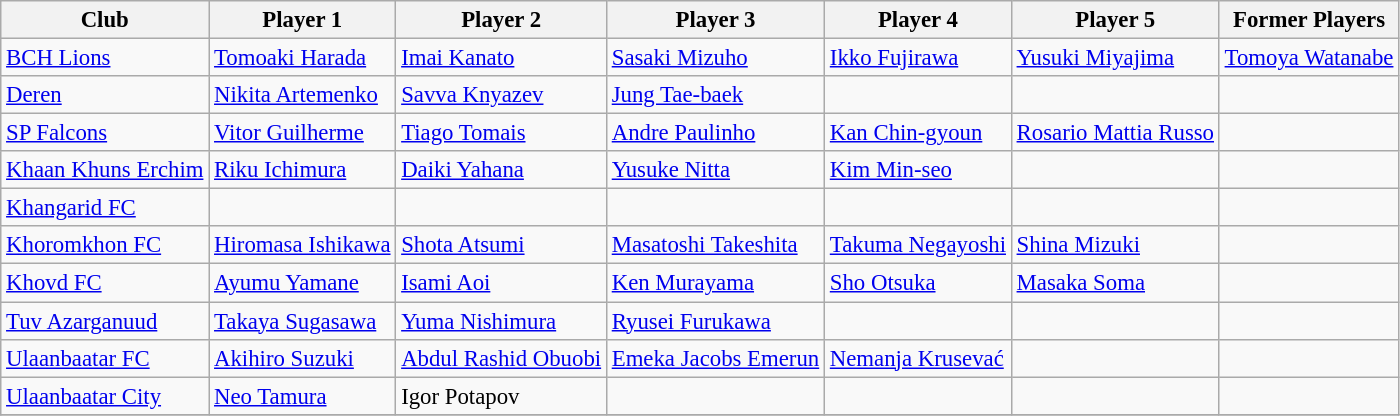<table class="wikitable" style="font-size:95%;">
<tr>
<th>Club</th>
<th>Player 1</th>
<th>Player 2</th>
<th>Player 3</th>
<th>Player 4</th>
<th>Player 5</th>
<th>Former Players</th>
</tr>
<tr>
<td><a href='#'>BCH Lions</a></td>
<td> <a href='#'>Tomoaki Harada</a></td>
<td> <a href='#'>Imai Kanato</a></td>
<td> <a href='#'>Sasaki Mizuho</a></td>
<td> <a href='#'>Ikko Fujirawa</a></td>
<td> <a href='#'>Yusuki Miyajima</a></td>
<td> <a href='#'>Tomoya Watanabe</a></td>
</tr>
<tr>
<td><a href='#'>Deren</a></td>
<td> <a href='#'>Nikita Artemenko</a></td>
<td> <a href='#'>Savva Knyazev</a></td>
<td> <a href='#'>Jung Tae-baek</a></td>
<td></td>
<td></td>
<td></td>
</tr>
<tr>
<td><a href='#'>SP Falcons</a></td>
<td> <a href='#'>Vitor Guilherme</a></td>
<td> <a href='#'>Tiago Tomais</a></td>
<td> <a href='#'>Andre Paulinho</a></td>
<td> <a href='#'>Kan Chin-gyoun</a></td>
<td> <a href='#'>Rosario Mattia Russo</a></td>
<td></td>
</tr>
<tr>
<td><a href='#'>Khaan Khuns Erchim</a></td>
<td> <a href='#'>Riku Ichimura</a></td>
<td> <a href='#'>Daiki Yahana</a></td>
<td> <a href='#'>Yusuke Nitta</a></td>
<td> <a href='#'>Kim Min-seo</a></td>
<td></td>
<td></td>
</tr>
<tr>
<td><a href='#'>Khangarid FC</a></td>
<td></td>
<td></td>
<td></td>
<td></td>
<td></td>
<td></td>
</tr>
<tr>
<td><a href='#'>Khoromkhon FC</a></td>
<td> <a href='#'>Hiromasa Ishikawa</a></td>
<td> <a href='#'>Shota Atsumi</a></td>
<td> <a href='#'>Masatoshi Takeshita</a></td>
<td> <a href='#'>Takuma Negayoshi</a></td>
<td> <a href='#'>Shina Mizuki</a></td>
<td></td>
</tr>
<tr>
<td><a href='#'>Khovd FC</a></td>
<td> <a href='#'>Ayumu Yamane</a></td>
<td> <a href='#'>Isami Aoi</a></td>
<td> <a href='#'>Ken Murayama</a></td>
<td> <a href='#'>Sho Otsuka</a></td>
<td> <a href='#'>Masaka Soma</a></td>
<td></td>
</tr>
<tr>
<td><a href='#'>Tuv Azarganuud</a></td>
<td> <a href='#'>Takaya Sugasawa</a></td>
<td> <a href='#'>Yuma Nishimura</a></td>
<td> <a href='#'>Ryusei Furukawa</a></td>
<td></td>
<td></td>
<td></td>
</tr>
<tr>
<td><a href='#'>Ulaanbaatar FC</a></td>
<td> <a href='#'>Akihiro Suzuki</a></td>
<td> <a href='#'>Abdul Rashid Obuobi</a></td>
<td> <a href='#'>Emeka Jacobs Emerun</a></td>
<td> <a href='#'>Nemanja Krusevać</a></td>
<td></td>
<td></td>
</tr>
<tr>
<td><a href='#'>Ulaanbaatar City</a></td>
<td> <a href='#'>Neo Tamura</a></td>
<td> Igor Potapov</td>
<td></td>
<td></td>
<td></td>
<td></td>
</tr>
<tr>
</tr>
</table>
